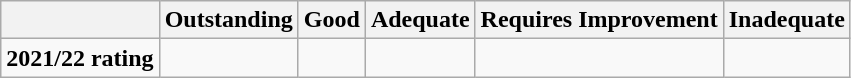<table class="wikitable">
<tr>
<th></th>
<th>Outstanding</th>
<th>Good</th>
<th>Adequate</th>
<th>Requires Improvement</th>
<th>Inadequate</th>
</tr>
<tr style="vertical-align:top;" |>
<td><strong>2021/22 rating</strong></td>
<td></td>
<td></td>
<td></td>
<td></td>
<td></td>
</tr>
</table>
